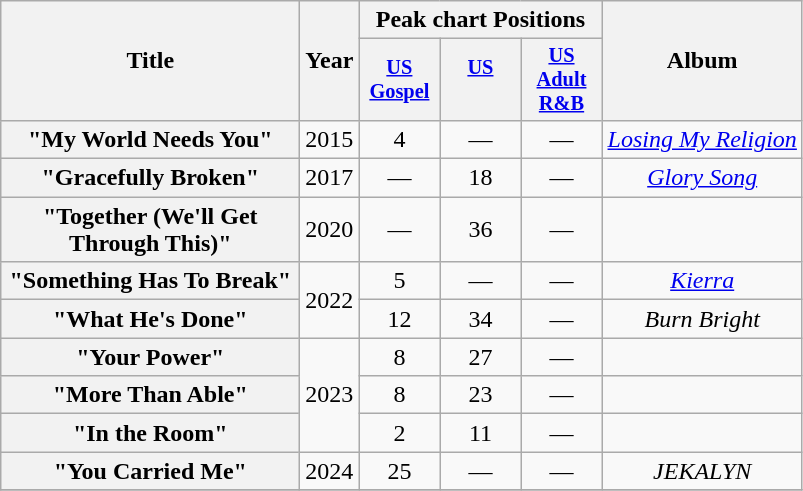<table class="wikitable plainrowheaders" style="text-align:center;">
<tr>
<th scope="col" rowspan="2" style="width:12em">Title</th>
<th scope="col" rowspan="2">Year</th>
<th scope="col" colspan="3">Peak chart Positions</th>
<th scope="col" rowspan="2">Album</th>
</tr>
<tr>
<th style="width:3.5em; font-size:85%"><a href='#'>US<br>Gospel</a><br></th>
<th style="width:3.5em; font-size:85%"><a href='#'>US<br></a><br></th>
<th style="width:3.5em; font-size:85%"><a href='#'>US<br>Adult R&B</a><br></th>
</tr>
<tr>
<th scope="row">"My World Needs You"<br></th>
<td>2015</td>
<td>4</td>
<td>—</td>
<td>—</td>
<td><em><a href='#'>Losing My Religion</a></em></td>
</tr>
<tr>
<th scope="row">"Gracefully Broken"<br></th>
<td>2017</td>
<td>—</td>
<td>18</td>
<td>—</td>
<td><em><a href='#'>Glory Song</a></em></td>
</tr>
<tr>
<th scope="row">"Together (We'll Get Through This)"<br></th>
<td>2020</td>
<td>—</td>
<td>36</td>
<td>—</td>
<td></td>
</tr>
<tr>
<th scope="row">"Something Has To Break"<br></th>
<td rowspan="2">2022</td>
<td>5</td>
<td>—</td>
<td>—</td>
<td><em><a href='#'>Kierra</a></em></td>
</tr>
<tr>
<th scope="row">"What He's Done"<br></th>
<td>12</td>
<td>34</td>
<td>—</td>
<td><em>Burn Bright</em></td>
</tr>
<tr>
<th scope="row">"Your Power"<br></th>
<td rowspan="3">2023</td>
<td>8</td>
<td>27</td>
<td>—</td>
<td></td>
</tr>
<tr>
<th scope="row">"More Than Able"<br></th>
<td>8</td>
<td>23</td>
<td>—</td>
<td></td>
</tr>
<tr>
<th scope="row">"In the Room"<br></th>
<td>2</td>
<td>11</td>
<td>—</td>
<td></td>
</tr>
<tr>
<th scope="row">"You Carried Me"<br></th>
<td>2024</td>
<td>25</td>
<td>—</td>
<td>—</td>
<td><em>JEKALYN</em></td>
</tr>
<tr>
</tr>
</table>
